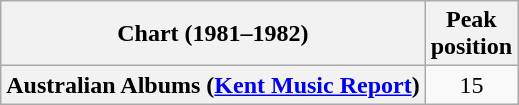<table class="wikitable plainrowheaders">
<tr>
<th scope="col">Chart (1981–1982)</th>
<th scope="col">Peak<br>position</th>
</tr>
<tr>
<th scope="row">Australian Albums (<a href='#'>Kent Music Report</a>)</th>
<td align="center">15</td>
</tr>
</table>
